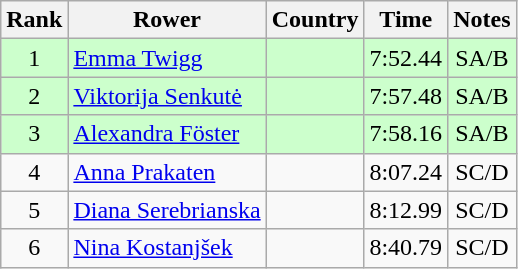<table class="wikitable" style="text-align:center">
<tr>
<th>Rank</th>
<th>Rower</th>
<th>Country</th>
<th>Time</th>
<th>Notes</th>
</tr>
<tr bgcolor=ccffcc>
<td>1</td>
<td align="left"><a href='#'>Emma Twigg</a></td>
<td align="left"></td>
<td>7:52.44</td>
<td>SA/B</td>
</tr>
<tr bgcolor=ccffcc>
<td>2</td>
<td align="left"><a href='#'>Viktorija Senkutė</a></td>
<td align="left"></td>
<td>7:57.48</td>
<td>SA/B</td>
</tr>
<tr bgcolor=ccffcc>
<td>3</td>
<td align="left"><a href='#'>Alexandra Föster</a></td>
<td align="left"></td>
<td>7:58.16</td>
<td>SA/B</td>
</tr>
<tr>
<td>4</td>
<td align="left"><a href='#'>Anna Prakaten</a></td>
<td align="left"></td>
<td>8:07.24</td>
<td>SC/D</td>
</tr>
<tr>
<td>5</td>
<td align="left"><a href='#'>Diana Serebrianska</a></td>
<td align="left"></td>
<td>8:12.99</td>
<td>SC/D</td>
</tr>
<tr>
<td>6</td>
<td align="left"><a href='#'>Nina Kostanjšek</a></td>
<td align="left"></td>
<td>8:40.79</td>
<td>SC/D</td>
</tr>
</table>
